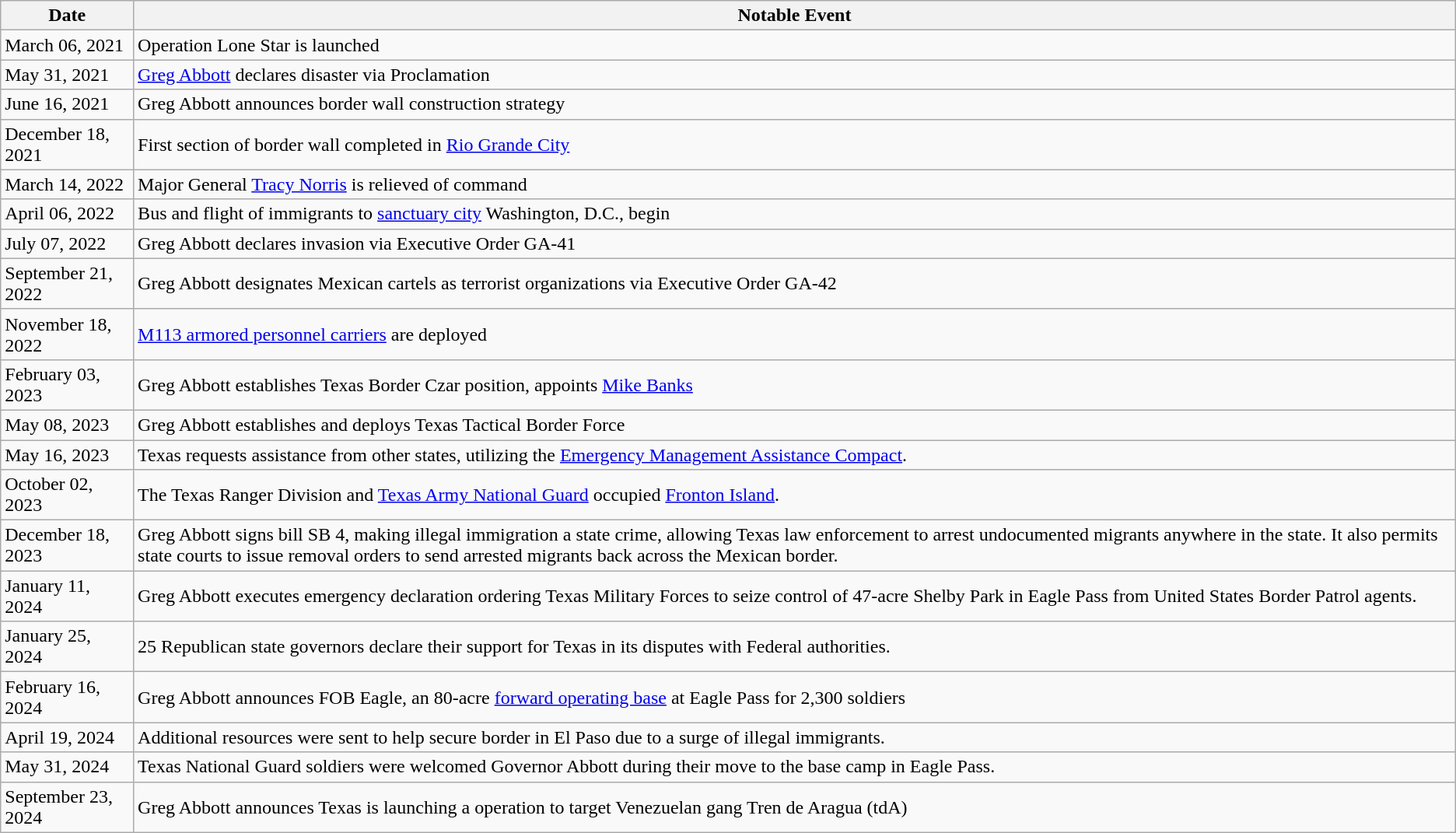<table class="wikitable">
<tr>
<th scope="col">Date</th>
<th scope="col">Notable Event</th>
</tr>
<tr>
<td>March 06, 2021</td>
<td>Operation Lone Star is launched</td>
</tr>
<tr>
<td>May 31, 2021</td>
<td><a href='#'>Greg Abbott</a> declares disaster via Proclamation</td>
</tr>
<tr>
<td>June 16, 2021</td>
<td>Greg Abbott announces border wall construction strategy</td>
</tr>
<tr>
<td>December 18, 2021</td>
<td>First section of border wall completed in <a href='#'>Rio Grande City</a></td>
</tr>
<tr>
<td>March 14, 2022</td>
<td>Major General <a href='#'>Tracy Norris</a> is relieved of command</td>
</tr>
<tr>
<td>April 06, 2022</td>
<td>Bus and flight of immigrants to <a href='#'>sanctuary city</a> Washington, D.C., begin</td>
</tr>
<tr>
<td>July 07, 2022</td>
<td>Greg Abbott declares invasion via Executive Order GA-41</td>
</tr>
<tr>
<td>September 21, 2022</td>
<td>Greg Abbott designates Mexican cartels as terrorist organizations via Executive Order GA-42</td>
</tr>
<tr>
<td>November 18, 2022</td>
<td><a href='#'>M113 armored personnel carriers</a> are deployed</td>
</tr>
<tr>
<td>February 03, 2023</td>
<td>Greg Abbott establishes Texas Border Czar position, appoints <a href='#'>Mike Banks</a></td>
</tr>
<tr>
<td>May 08, 2023</td>
<td>Greg Abbott establishes and deploys Texas Tactical Border Force</td>
</tr>
<tr>
<td>May 16, 2023</td>
<td>Texas requests assistance from other states, utilizing the <a href='#'>Emergency Management Assistance Compact</a>.</td>
</tr>
<tr>
<td>October 02, 2023</td>
<td>The Texas Ranger Division and <a href='#'>Texas Army National Guard</a> occupied <a href='#'>Fronton Island</a>.</td>
</tr>
<tr>
<td>December 18, 2023</td>
<td>Greg Abbott signs bill SB 4, making illegal immigration a state crime, allowing Texas law enforcement to arrest undocumented migrants anywhere in the state. It also permits state courts to issue removal orders to send arrested migrants back across the Mexican border.</td>
</tr>
<tr>
<td>January 11, 2024</td>
<td>Greg Abbott executes emergency declaration ordering Texas Military Forces to seize control of 47-acre Shelby Park in Eagle Pass from United States Border Patrol agents.</td>
</tr>
<tr>
<td>January 25, 2024</td>
<td>25 Republican state governors declare their support for Texas in its disputes with Federal authorities.</td>
</tr>
<tr>
<td>February 16, 2024</td>
<td>Greg Abbott announces FOB Eagle, an 80-acre <a href='#'>forward operating base</a> at Eagle Pass for 2,300 soldiers</td>
</tr>
<tr>
<td>April 19, 2024</td>
<td>Additional resources were sent to help secure border in El Paso due to a surge of illegal immigrants.</td>
</tr>
<tr>
<td>May 31, 2024</td>
<td>Texas National Guard soldiers were welcomed Governor Abbott during their move to the base camp in Eagle Pass.</td>
</tr>
<tr>
<td>September 23, 2024</td>
<td>Greg Abbott announces Texas is launching a operation to target Venezuelan gang Tren de Aragua (tdA)</td>
</tr>
</table>
